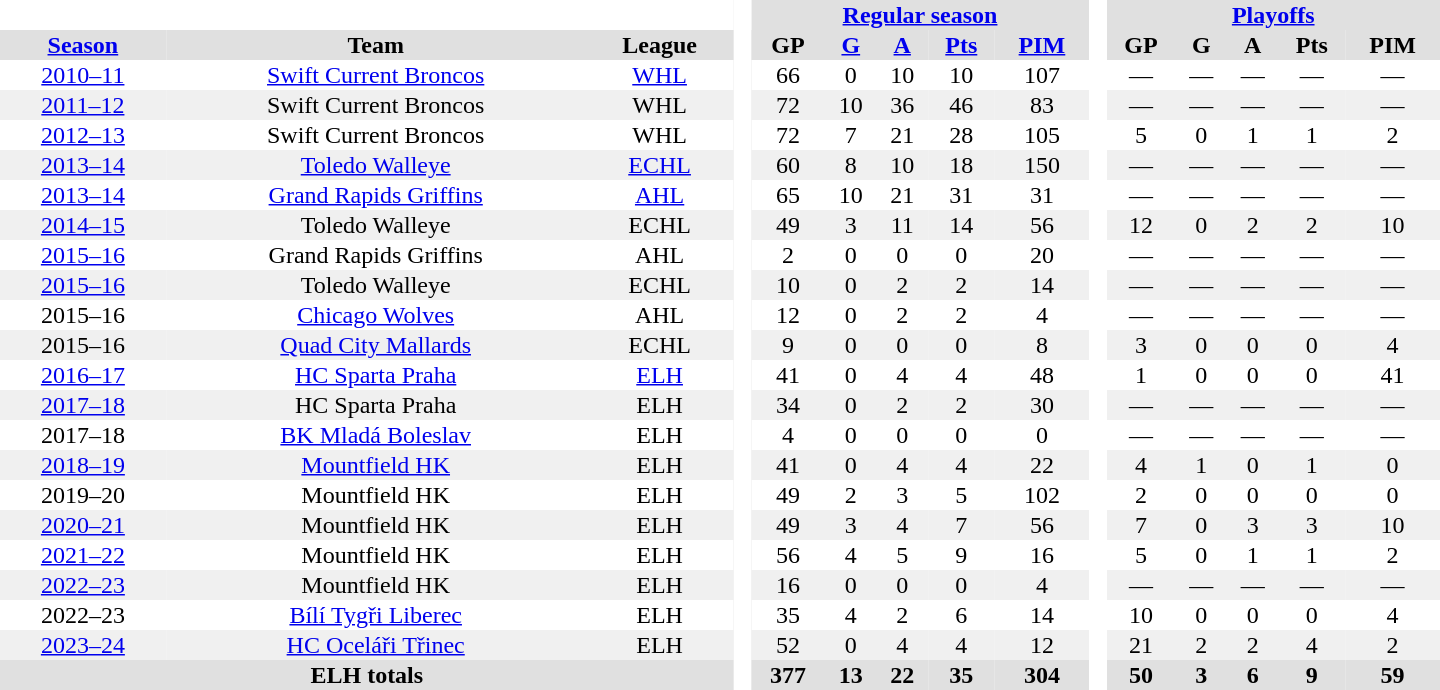<table border="0" cellpadding="1" cellspacing="0" style="text-align:center; width:60em">
<tr bgcolor="#e0e0e0">
<th colspan="3" bgcolor="#ffffff"> </th>
<th rowspan="99" bgcolor="#ffffff"> </th>
<th colspan="5"><a href='#'>Regular season</a></th>
<th rowspan="99" bgcolor="#ffffff"> </th>
<th colspan="5"><a href='#'>Playoffs</a></th>
</tr>
<tr bgcolor="#e0e0e0">
<th><a href='#'>Season</a></th>
<th>Team</th>
<th>League</th>
<th>GP</th>
<th><a href='#'>G</a></th>
<th><a href='#'>A</a></th>
<th><a href='#'>Pts</a></th>
<th><a href='#'>PIM</a></th>
<th>GP</th>
<th>G</th>
<th>A</th>
<th>Pts</th>
<th>PIM</th>
</tr>
<tr>
<td><a href='#'>2010–11</a></td>
<td><a href='#'>Swift Current Broncos</a></td>
<td><a href='#'>WHL</a></td>
<td>66</td>
<td>0</td>
<td>10</td>
<td>10</td>
<td>107</td>
<td>—</td>
<td>—</td>
<td>—</td>
<td>—</td>
<td>—</td>
</tr>
<tr bgcolor="#f0f0f0">
<td><a href='#'>2011–12</a></td>
<td>Swift Current Broncos</td>
<td>WHL</td>
<td>72</td>
<td>10</td>
<td>36</td>
<td>46</td>
<td>83</td>
<td>—</td>
<td>—</td>
<td>—</td>
<td>—</td>
<td>—</td>
</tr>
<tr>
<td><a href='#'>2012–13</a></td>
<td>Swift Current Broncos</td>
<td>WHL</td>
<td>72</td>
<td>7</td>
<td>21</td>
<td>28</td>
<td>105</td>
<td>5</td>
<td>0</td>
<td>1</td>
<td>1</td>
<td>2</td>
</tr>
<tr bgcolor="#f0f0f0">
<td><a href='#'>2013–14</a></td>
<td><a href='#'>Toledo Walleye</a></td>
<td><a href='#'>ECHL</a></td>
<td>60</td>
<td>8</td>
<td>10</td>
<td>18</td>
<td>150</td>
<td>—</td>
<td>—</td>
<td>—</td>
<td>—</td>
<td>—</td>
</tr>
<tr>
<td><a href='#'>2013–14</a></td>
<td><a href='#'>Grand Rapids Griffins</a></td>
<td><a href='#'>AHL</a></td>
<td>65</td>
<td>10</td>
<td>21</td>
<td>31</td>
<td>31</td>
<td>—</td>
<td>—</td>
<td>—</td>
<td>—</td>
<td>—</td>
</tr>
<tr bgcolor="#f0f0f0">
<td><a href='#'>2014–15</a></td>
<td>Toledo Walleye</td>
<td>ECHL</td>
<td>49</td>
<td>3</td>
<td>11</td>
<td>14</td>
<td>56</td>
<td>12</td>
<td>0</td>
<td>2</td>
<td>2</td>
<td>10</td>
</tr>
<tr>
<td><a href='#'>2015–16</a></td>
<td>Grand Rapids Griffins</td>
<td>AHL</td>
<td>2</td>
<td>0</td>
<td>0</td>
<td>0</td>
<td>20</td>
<td>—</td>
<td>—</td>
<td>—</td>
<td>—</td>
<td>—</td>
</tr>
<tr bgcolor="#f0f0f0">
<td><a href='#'>2015–16</a></td>
<td>Toledo Walleye</td>
<td>ECHL</td>
<td>10</td>
<td>0</td>
<td>2</td>
<td>2</td>
<td>14</td>
<td>—</td>
<td>—</td>
<td>—</td>
<td>—</td>
<td>—</td>
</tr>
<tr>
<td>2015–16</td>
<td><a href='#'>Chicago Wolves</a></td>
<td>AHL</td>
<td>12</td>
<td>0</td>
<td>2</td>
<td>2</td>
<td>4</td>
<td>—</td>
<td>—</td>
<td>—</td>
<td>—</td>
<td>—</td>
</tr>
<tr bgcolor="#f0f0f0">
<td>2015–16</td>
<td><a href='#'>Quad City Mallards</a></td>
<td>ECHL</td>
<td>9</td>
<td>0</td>
<td>0</td>
<td>0</td>
<td>8</td>
<td>3</td>
<td>0</td>
<td>0</td>
<td>0</td>
<td>4</td>
</tr>
<tr>
<td><a href='#'>2016–17</a></td>
<td><a href='#'>HC Sparta Praha</a></td>
<td><a href='#'>ELH</a></td>
<td>41</td>
<td>0</td>
<td>4</td>
<td>4</td>
<td>48</td>
<td>1</td>
<td>0</td>
<td>0</td>
<td>0</td>
<td>41</td>
</tr>
<tr bgcolor="#f0f0f0">
<td><a href='#'>2017–18</a></td>
<td>HC Sparta Praha</td>
<td>ELH</td>
<td>34</td>
<td>0</td>
<td>2</td>
<td>2</td>
<td>30</td>
<td>—</td>
<td>—</td>
<td>—</td>
<td>—</td>
<td>—</td>
</tr>
<tr>
<td>2017–18</td>
<td><a href='#'>BK Mladá Boleslav</a></td>
<td>ELH</td>
<td>4</td>
<td>0</td>
<td>0</td>
<td>0</td>
<td>0</td>
<td>—</td>
<td>—</td>
<td>—</td>
<td>—</td>
<td>—</td>
</tr>
<tr bgcolor="#f0f0f0">
<td><a href='#'>2018–19</a></td>
<td><a href='#'>Mountfield HK</a></td>
<td>ELH</td>
<td>41</td>
<td>0</td>
<td>4</td>
<td>4</td>
<td>22</td>
<td>4</td>
<td>1</td>
<td>0</td>
<td>1</td>
<td>0</td>
</tr>
<tr>
<td>2019–20</td>
<td>Mountfield HK</td>
<td>ELH</td>
<td>49</td>
<td>2</td>
<td>3</td>
<td>5</td>
<td>102</td>
<td>2</td>
<td>0</td>
<td>0</td>
<td>0</td>
<td>0</td>
</tr>
<tr bgcolor="#f0f0f0">
<td><a href='#'>2020–21</a></td>
<td>Mountfield HK</td>
<td>ELH</td>
<td>49</td>
<td>3</td>
<td>4</td>
<td>7</td>
<td>56</td>
<td>7</td>
<td>0</td>
<td>3</td>
<td>3</td>
<td>10</td>
</tr>
<tr>
<td><a href='#'>2021–22</a></td>
<td>Mountfield HK</td>
<td>ELH</td>
<td>56</td>
<td>4</td>
<td>5</td>
<td>9</td>
<td>16</td>
<td>5</td>
<td>0</td>
<td>1</td>
<td>1</td>
<td>2</td>
</tr>
<tr bgcolor="#f0f0f0">
<td><a href='#'>2022–23</a></td>
<td>Mountfield HK</td>
<td>ELH</td>
<td>16</td>
<td>0</td>
<td>0</td>
<td>0</td>
<td>4</td>
<td>—</td>
<td>—</td>
<td>—</td>
<td>—</td>
<td>—</td>
</tr>
<tr>
<td>2022–23</td>
<td><a href='#'>Bílí Tygři Liberec</a></td>
<td>ELH</td>
<td>35</td>
<td>4</td>
<td>2</td>
<td>6</td>
<td>14</td>
<td>10</td>
<td>0</td>
<td>0</td>
<td>0</td>
<td>4</td>
</tr>
<tr bgcolor="#f0f0f0">
<td><a href='#'>2023–24</a></td>
<td><a href='#'>HC Oceláři Třinec</a></td>
<td>ELH</td>
<td>52</td>
<td>0</td>
<td>4</td>
<td>4</td>
<td>12</td>
<td>21</td>
<td>2</td>
<td>2</td>
<td>4</td>
<td>2</td>
</tr>
<tr ALIGN="center" bgcolor="#e0e0e0">
<th colspan="3">ELH totals</th>
<th>377</th>
<th>13</th>
<th>22</th>
<th>35</th>
<th>304</th>
<th>50</th>
<th>3</th>
<th>6</th>
<th>9</th>
<th>59</th>
</tr>
</table>
